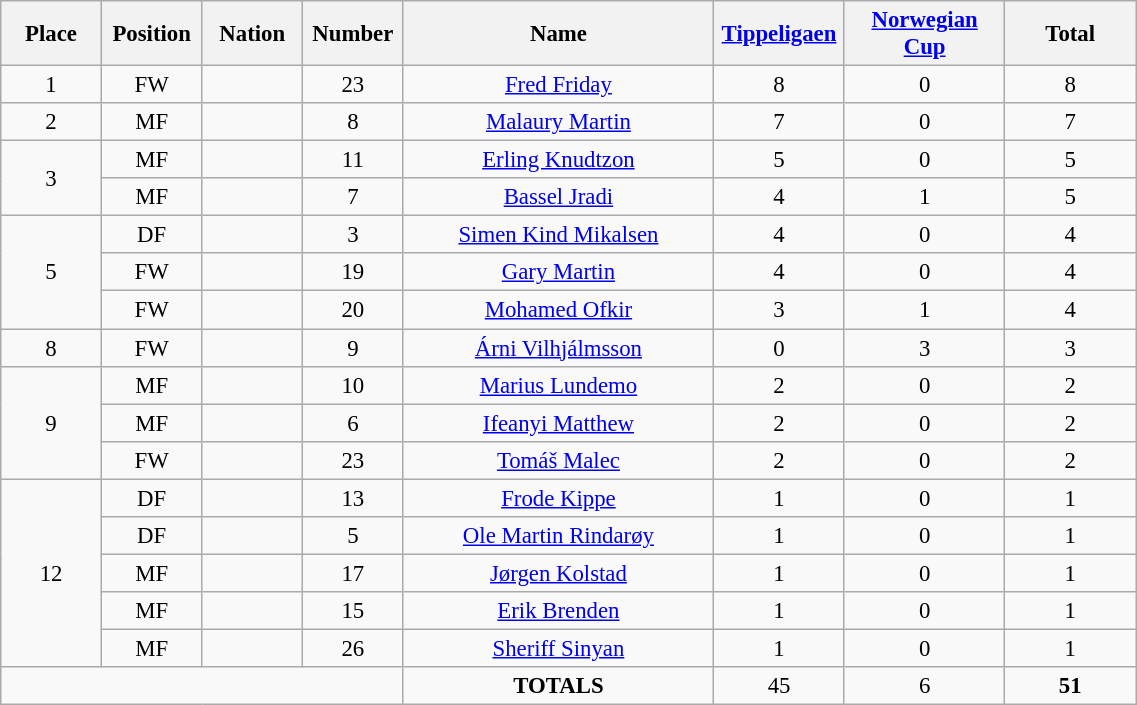<table class="wikitable" style="font-size: 95%; text-align: center;">
<tr>
<th width=60>Place</th>
<th width=60>Position</th>
<th width=60>Nation</th>
<th width=60>Number</th>
<th width=200>Name</th>
<th width=80><a href='#'>Tippeligaen</a></th>
<th width=100><a href='#'>Norwegian Cup</a></th>
<th width=80><strong>Total</strong></th>
</tr>
<tr>
<td>1</td>
<td>FW</td>
<td></td>
<td>23</td>
<td><a href='#'>Fred Friday</a></td>
<td>8</td>
<td>0</td>
<td>8</td>
</tr>
<tr>
<td>2</td>
<td>MF</td>
<td></td>
<td>8</td>
<td><a href='#'>Malaury Martin</a></td>
<td>7</td>
<td>0</td>
<td>7</td>
</tr>
<tr>
<td rowspan="2">3</td>
<td>MF</td>
<td></td>
<td>11</td>
<td><a href='#'>Erling Knudtzon</a></td>
<td>5</td>
<td>0</td>
<td>5</td>
</tr>
<tr>
<td>MF</td>
<td></td>
<td>7</td>
<td><a href='#'>Bassel Jradi</a></td>
<td>4</td>
<td>1</td>
<td>5</td>
</tr>
<tr>
<td rowspan="3">5</td>
<td>DF</td>
<td></td>
<td>3</td>
<td><a href='#'>Simen Kind Mikalsen</a></td>
<td>4</td>
<td>0</td>
<td>4</td>
</tr>
<tr>
<td>FW</td>
<td></td>
<td>19</td>
<td><a href='#'>Gary Martin</a></td>
<td>4</td>
<td>0</td>
<td>4</td>
</tr>
<tr>
<td>FW</td>
<td></td>
<td>20</td>
<td><a href='#'>Mohamed Ofkir</a></td>
<td>3</td>
<td>1</td>
<td>4</td>
</tr>
<tr>
<td>8</td>
<td>FW</td>
<td></td>
<td>9</td>
<td><a href='#'>Árni Vilhjálmsson</a></td>
<td>0</td>
<td>3</td>
<td>3</td>
</tr>
<tr>
<td rowspan="3">9</td>
<td>MF</td>
<td></td>
<td>10</td>
<td><a href='#'>Marius Lundemo</a></td>
<td>2</td>
<td>0</td>
<td>2</td>
</tr>
<tr>
<td>MF</td>
<td></td>
<td>6</td>
<td><a href='#'>Ifeanyi Matthew</a></td>
<td>2</td>
<td>0</td>
<td>2</td>
</tr>
<tr>
<td>FW</td>
<td></td>
<td>23</td>
<td><a href='#'>Tomáš Malec</a></td>
<td>2</td>
<td>0</td>
<td>2</td>
</tr>
<tr>
<td rowspan="5">12</td>
<td>DF</td>
<td></td>
<td>13</td>
<td><a href='#'>Frode Kippe</a></td>
<td>1</td>
<td>0</td>
<td>1</td>
</tr>
<tr>
<td>DF</td>
<td></td>
<td>5</td>
<td><a href='#'>Ole Martin Rindarøy</a></td>
<td>1</td>
<td>0</td>
<td>1</td>
</tr>
<tr>
<td>MF</td>
<td></td>
<td>17</td>
<td><a href='#'>Jørgen Kolstad</a></td>
<td>1</td>
<td>0</td>
<td>1</td>
</tr>
<tr>
<td>MF</td>
<td></td>
<td>15</td>
<td><a href='#'>Erik Brenden</a></td>
<td>1</td>
<td>0</td>
<td>1</td>
</tr>
<tr>
<td>MF</td>
<td></td>
<td>26</td>
<td><a href='#'>Sheriff Sinyan</a></td>
<td>1</td>
<td>0</td>
<td>1</td>
</tr>
<tr>
<td colspan="4"></td>
<td><strong>TOTALS</strong></td>
<td>45</td>
<td>6</td>
<td><strong>51</strong></td>
</tr>
</table>
